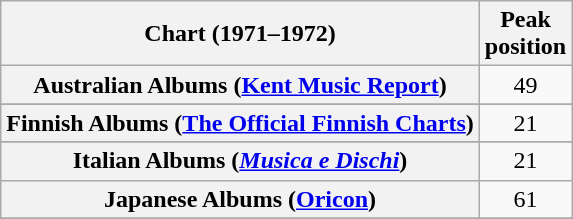<table class="wikitable sortable plainrowheaders" style="text-align:center">
<tr>
<th scope="col">Chart (1971–1972)</th>
<th scope="col">Peak<br>position</th>
</tr>
<tr>
<th scope="row">Australian Albums (<a href='#'>Kent Music Report</a>)</th>
<td style="text-align:center;">49</td>
</tr>
<tr>
</tr>
<tr>
<th scope="row">Finnish Albums (<a href='#'>The Official Finnish Charts</a>)</th>
<td align="center">21</td>
</tr>
<tr>
</tr>
<tr>
<th scope="row">Italian Albums (<em><a href='#'>Musica e Dischi</a></em>)</th>
<td align="center">21</td>
</tr>
<tr>
<th scope="row">Japanese Albums (<a href='#'>Oricon</a>)</th>
<td align="center">61</td>
</tr>
<tr>
</tr>
<tr>
</tr>
</table>
